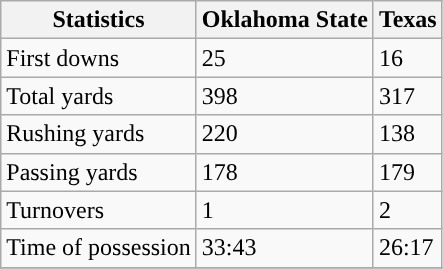<table class="wikitable" style="float: left;">
<tr>
<th>Statistics</th>
<th>Oklahoma State</th>
<th>Texas</th>
</tr>
<tr>
<td>First downs</td>
<td>25</td>
<td>16</td>
</tr>
<tr>
<td>Total yards</td>
<td>398</td>
<td>317</td>
</tr>
<tr>
<td>Rushing yards</td>
<td>220</td>
<td>138</td>
</tr>
<tr>
<td>Passing yards</td>
<td>178</td>
<td>179</td>
</tr>
<tr>
<td>Turnovers</td>
<td>1</td>
<td>2</td>
</tr>
<tr>
<td>Time of possession</td>
<td>33:43</td>
<td>26:17</td>
</tr>
<tr>
</tr>
</table>
